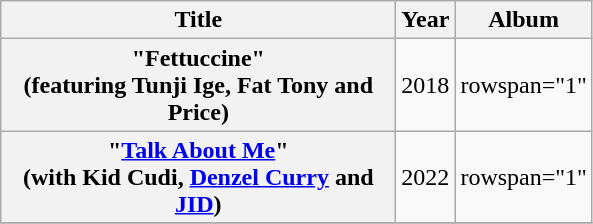<table class="wikitable plainrowheaders" style="text-align:center;">
<tr>
<th scope="col" style="width:16em;">Title</th>
<th scope="col">Year</th>
<th scope="col">Album</th>
</tr>
<tr>
<th scope="row">"Fettuccine"<br><span>(featuring Tunji Ige, Fat Tony and Price)</span></th>
<td>2018</td>
<td>rowspan="1" </td>
</tr>
<tr>
<th scope="row">"<a href='#'>Talk About Me</a>"<br><span>(with Kid Cudi, <a href='#'>Denzel Curry</a> and <a href='#'>JID</a>)</span></th>
<td rowspan="1">2022</td>
<td>rowspan="1" </td>
</tr>
<tr>
</tr>
</table>
